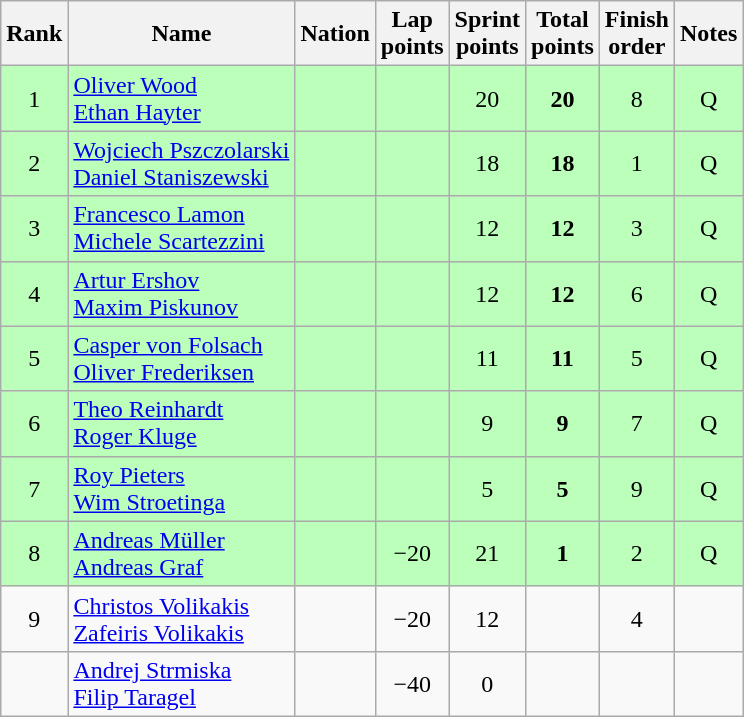<table class="wikitable sortable" style="text-align:center">
<tr>
<th>Rank</th>
<th>Name</th>
<th>Nation</th>
<th>Lap<br>points</th>
<th>Sprint<br>points</th>
<th>Total<br>points</th>
<th>Finish<br>order</th>
<th>Notes</th>
</tr>
<tr bgcolor=bbffbb>
<td>1</td>
<td align=left><a href='#'>Oliver Wood</a><br><a href='#'>Ethan Hayter</a></td>
<td align=left></td>
<td></td>
<td>20</td>
<td><strong>20</strong></td>
<td>8</td>
<td>Q</td>
</tr>
<tr bgcolor=bbffbb>
<td>2</td>
<td align=left><a href='#'>Wojciech Pszczolarski</a><br><a href='#'>Daniel Staniszewski</a></td>
<td align=left></td>
<td></td>
<td>18</td>
<td><strong>18</strong></td>
<td>1</td>
<td>Q</td>
</tr>
<tr bgcolor=bbffbb>
<td>3</td>
<td align=left><a href='#'>Francesco Lamon</a><br><a href='#'>Michele Scartezzini</a></td>
<td align=left></td>
<td></td>
<td>12</td>
<td><strong>12</strong></td>
<td>3</td>
<td>Q</td>
</tr>
<tr bgcolor=bbffbb>
<td>4</td>
<td align=left><a href='#'>Artur Ershov</a><br><a href='#'>Maxim Piskunov</a></td>
<td align=left></td>
<td></td>
<td>12</td>
<td><strong>12</strong></td>
<td>6</td>
<td>Q</td>
</tr>
<tr bgcolor=bbffbb>
<td>5</td>
<td align=left><a href='#'>Casper von Folsach</a><br><a href='#'>Oliver Frederiksen</a></td>
<td align=left></td>
<td></td>
<td>11</td>
<td><strong>11</strong></td>
<td>5</td>
<td>Q</td>
</tr>
<tr bgcolor=bbffbb>
<td>6</td>
<td align=left><a href='#'>Theo Reinhardt</a><br><a href='#'>Roger Kluge</a></td>
<td align=left></td>
<td></td>
<td>9</td>
<td><strong>9</strong></td>
<td>7</td>
<td>Q</td>
</tr>
<tr bgcolor=bbffbb>
<td>7</td>
<td align=left><a href='#'>Roy Pieters</a><br><a href='#'>Wim Stroetinga</a></td>
<td align=left></td>
<td></td>
<td>5</td>
<td><strong>5</strong></td>
<td>9</td>
<td>Q</td>
</tr>
<tr bgcolor=bbffbb>
<td>8</td>
<td align=left><a href='#'>Andreas Müller</a><br><a href='#'>Andreas Graf</a></td>
<td align=left></td>
<td>−20</td>
<td>21</td>
<td><strong>1</strong></td>
<td>2</td>
<td>Q</td>
</tr>
<tr>
<td>9</td>
<td align=left><a href='#'>Christos Volikakis</a><br><a href='#'>Zafeiris Volikakis</a></td>
<td align=left></td>
<td>−20</td>
<td>12</td>
<td><strong></strong></td>
<td>4</td>
<td></td>
</tr>
<tr>
<td></td>
<td align=left><a href='#'>Andrej Strmiska</a><br><a href='#'>Filip Taragel</a></td>
<td align=left></td>
<td>−40</td>
<td>0</td>
<td><strong></strong></td>
<td></td>
<td></td>
</tr>
</table>
